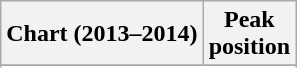<table class="wikitable sortable">
<tr>
<th align="left">Chart (2013–2014)</th>
<th align="center">Peak<br>position</th>
</tr>
<tr>
</tr>
<tr>
</tr>
<tr>
</tr>
<tr>
</tr>
<tr>
</tr>
</table>
